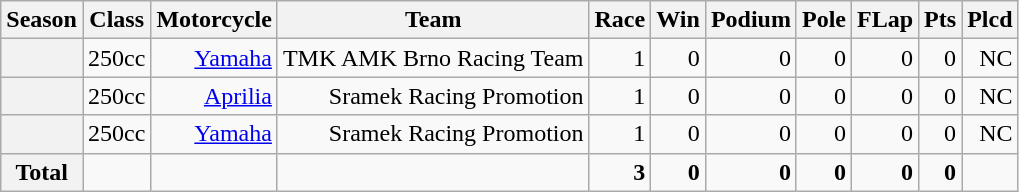<table class="wikitable" style=text-align:right>
<tr>
<th>Season</th>
<th>Class</th>
<th>Motorcycle</th>
<th>Team</th>
<th>Race</th>
<th>Win</th>
<th>Podium</th>
<th>Pole</th>
<th>FLap</th>
<th>Pts</th>
<th>Plcd</th>
</tr>
<tr>
<th></th>
<td>250cc</td>
<td><a href='#'>Yamaha</a></td>
<td>TMK AMK Brno Racing Team</td>
<td>1</td>
<td>0</td>
<td>0</td>
<td>0</td>
<td>0</td>
<td>0</td>
<td>NC</td>
</tr>
<tr>
<th></th>
<td>250cc</td>
<td><a href='#'>Aprilia</a></td>
<td>Sramek Racing Promotion</td>
<td>1</td>
<td>0</td>
<td>0</td>
<td>0</td>
<td>0</td>
<td>0</td>
<td>NC</td>
</tr>
<tr>
<th></th>
<td>250cc</td>
<td><a href='#'>Yamaha</a></td>
<td>Sramek Racing Promotion</td>
<td>1</td>
<td>0</td>
<td>0</td>
<td>0</td>
<td>0</td>
<td>0</td>
<td>NC</td>
</tr>
<tr>
<th>Total</th>
<td></td>
<td></td>
<td></td>
<td><strong>3</strong></td>
<td><strong>0</strong></td>
<td><strong>0</strong></td>
<td><strong>0</strong></td>
<td><strong>0</strong></td>
<td><strong>0</strong></td>
<td></td>
</tr>
</table>
